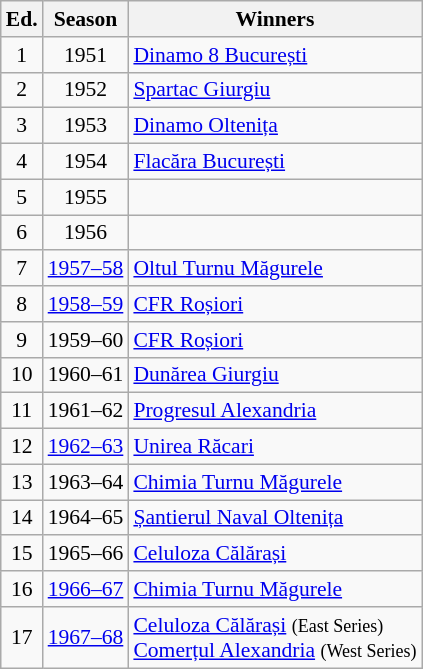<table class="wikitable" style="font-size:90%">
<tr>
<th><abbr>Ed.</abbr></th>
<th width="auto">Season</th>
<th width="auto">Winners</th>
</tr>
<tr>
<td align=center>1</td>
<td align=center>1951</td>
<td><a href='#'>Dinamo 8 București</a></td>
</tr>
<tr>
<td align=center>2</td>
<td align=center>1952</td>
<td><a href='#'>Spartac Giurgiu </a></td>
</tr>
<tr>
<td align=center>3</td>
<td align=center>1953</td>
<td><a href='#'>Dinamo Oltenița</a></td>
</tr>
<tr>
<td align=center>4</td>
<td align=center>1954</td>
<td><a href='#'>Flacăra București</a></td>
</tr>
<tr>
<td align=center>5</td>
<td align=center>1955</td>
<td></td>
</tr>
<tr>
<td align=center>6</td>
<td align=center>1956</td>
<td></td>
</tr>
<tr>
<td align=center>7</td>
<td align=center><a href='#'>1957–58</a></td>
<td><a href='#'>Oltul Turnu Măgurele</a></td>
</tr>
<tr>
<td align=center>8</td>
<td align=center><a href='#'>1958–59</a></td>
<td><a href='#'>CFR Roșiori</a></td>
</tr>
<tr>
<td align=center>9</td>
<td align=center>1959–60</td>
<td><a href='#'>CFR Roșiori</a></td>
</tr>
<tr>
<td align=center>10</td>
<td>1960–61</td>
<td><a href='#'>Dunărea Giurgiu</a></td>
</tr>
<tr>
<td align=center>11</td>
<td>1961–62</td>
<td><a href='#'>Progresul Alexandria</a></td>
</tr>
<tr>
<td align=center>12</td>
<td><a href='#'>1962–63</a></td>
<td><a href='#'>Unirea Răcari</a></td>
</tr>
<tr>
<td align=center>13</td>
<td>1963–64</td>
<td><a href='#'>Chimia Turnu Măgurele</a></td>
</tr>
<tr>
<td align=center>14</td>
<td>1964–65</td>
<td><a href='#'>Șantierul Naval Oltenița</a></td>
</tr>
<tr>
<td align=center>15</td>
<td>1965–66</td>
<td><a href='#'>Celuloza Călărași</a></td>
</tr>
<tr>
<td align=center>16</td>
<td><a href='#'>1966–67</a></td>
<td><a href='#'>Chimia Turnu Măgurele</a></td>
</tr>
<tr>
<td align=center>17</td>
<td><a href='#'>1967–68</a></td>
<td><a href='#'>Celuloza Călărași</a> <small>(East Series)</small><br> <a href='#'>Comerțul Alexandria</a> <small>(West Series)</small></td>
</tr>
</table>
